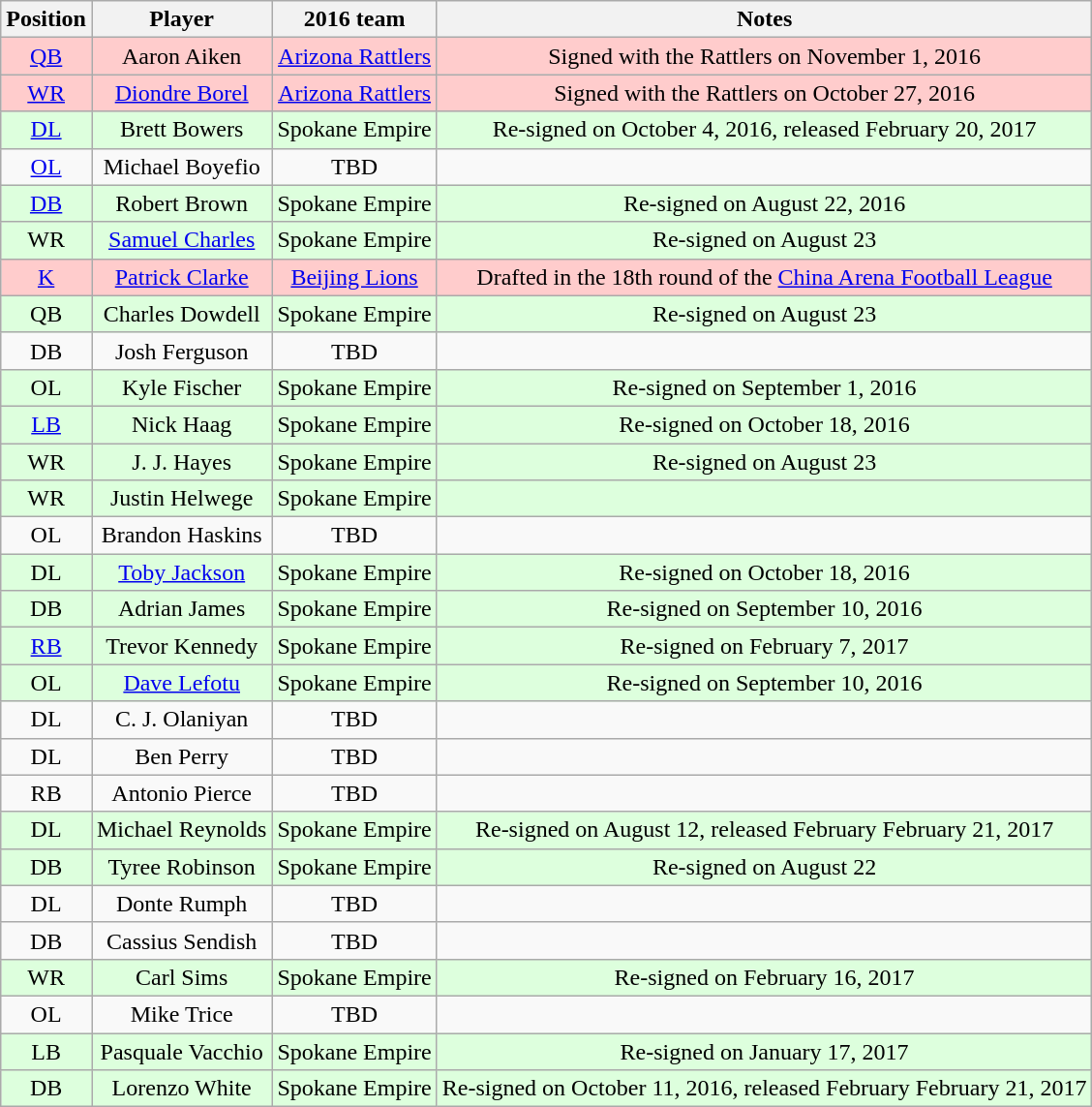<table class="wikitable sortable" style="text-align:center">
<tr>
<th>Position</th>
<th>Player</th>
<th>2016 team</th>
<th>Notes</th>
</tr>
<tr bgcolor="#fcc">
<td><a href='#'>QB</a></td>
<td>Aaron Aiken</td>
<td><a href='#'>Arizona Rattlers</a></td>
<td>Signed with the Rattlers on November 1, 2016</td>
</tr>
<tr bgcolor="#fcc">
<td><a href='#'>WR</a></td>
<td><a href='#'>Diondre Borel</a></td>
<td><a href='#'>Arizona Rattlers</a></td>
<td>Signed with the Rattlers on October 27, 2016</td>
</tr>
<tr bgcolor="#dfd">
<td><a href='#'>DL</a></td>
<td>Brett Bowers</td>
<td>Spokane Empire</td>
<td>Re-signed on October 4, 2016, released February 20, 2017</td>
</tr>
<tr>
<td><a href='#'>OL</a></td>
<td>Michael Boyefio</td>
<td>TBD</td>
<td></td>
</tr>
<tr bgcolor="#dfd">
<td><a href='#'>DB</a></td>
<td>Robert Brown</td>
<td>Spokane Empire</td>
<td>Re-signed on August 22, 2016</td>
</tr>
<tr bgcolor="#dfd">
<td>WR</td>
<td><a href='#'>Samuel Charles</a></td>
<td>Spokane Empire</td>
<td>Re-signed on August 23</td>
</tr>
<tr bgcolor="#fcc">
<td><a href='#'>K</a></td>
<td><a href='#'>Patrick Clarke</a></td>
<td><a href='#'>Beijing Lions</a></td>
<td>Drafted in the 18th round of the <a href='#'>China Arena Football League</a></td>
</tr>
<tr bgcolor="#dfd">
<td>QB</td>
<td>Charles Dowdell</td>
<td>Spokane Empire</td>
<td>Re-signed on August 23</td>
</tr>
<tr>
<td>DB</td>
<td>Josh Ferguson</td>
<td>TBD</td>
<td></td>
</tr>
<tr bgcolor="#dfd">
<td>OL</td>
<td>Kyle Fischer</td>
<td>Spokane Empire</td>
<td>Re-signed on September 1, 2016</td>
</tr>
<tr bgcolor="#dfd">
<td><a href='#'>LB</a></td>
<td>Nick Haag</td>
<td>Spokane Empire</td>
<td>Re-signed on October 18, 2016</td>
</tr>
<tr bgcolor="#dfd">
<td>WR</td>
<td>J. J. Hayes</td>
<td>Spokane Empire</td>
<td>Re-signed on August 23</td>
</tr>
<tr bgcolor="#dfd">
<td>WR</td>
<td>Justin Helwege</td>
<td>Spokane Empire</td>
<td></td>
</tr>
<tr>
<td>OL</td>
<td>Brandon Haskins</td>
<td>TBD</td>
<td></td>
</tr>
<tr bgcolor="#dfd">
<td>DL</td>
<td><a href='#'>Toby Jackson</a></td>
<td>Spokane Empire</td>
<td>Re-signed on October 18, 2016</td>
</tr>
<tr bgcolor="#dfd">
<td>DB</td>
<td>Adrian James</td>
<td>Spokane Empire</td>
<td>Re-signed on September 10, 2016</td>
</tr>
<tr bgcolor="#dfd">
<td><a href='#'>RB</a></td>
<td>Trevor Kennedy</td>
<td>Spokane Empire</td>
<td>Re-signed on February 7, 2017</td>
</tr>
<tr bgcolor="#dfd">
<td>OL</td>
<td><a href='#'>Dave Lefotu</a></td>
<td>Spokane Empire</td>
<td>Re-signed on September 10, 2016</td>
</tr>
<tr>
<td>DL</td>
<td>C. J. Olaniyan</td>
<td>TBD</td>
<td></td>
</tr>
<tr>
<td>DL</td>
<td>Ben Perry</td>
<td>TBD</td>
<td></td>
</tr>
<tr>
<td>RB</td>
<td>Antonio Pierce</td>
<td>TBD</td>
<td></td>
</tr>
<tr bgcolor="#dfd">
<td>DL</td>
<td>Michael Reynolds</td>
<td>Spokane Empire</td>
<td>Re-signed on August 12,  released February February 21, 2017</td>
</tr>
<tr bgcolor="#dfd">
<td>DB</td>
<td>Tyree Robinson</td>
<td>Spokane Empire</td>
<td>Re-signed on August 22</td>
</tr>
<tr>
<td>DL</td>
<td>Donte Rumph</td>
<td>TBD</td>
<td></td>
</tr>
<tr>
<td>DB</td>
<td>Cassius Sendish</td>
<td>TBD</td>
<td></td>
</tr>
<tr bgcolor="#dfd">
<td>WR</td>
<td>Carl Sims</td>
<td>Spokane Empire</td>
<td>Re-signed on February 16, 2017</td>
</tr>
<tr>
<td>OL</td>
<td>Mike Trice</td>
<td>TBD</td>
<td></td>
</tr>
<tr bgcolor="#dfd">
<td>LB</td>
<td>Pasquale Vacchio</td>
<td>Spokane Empire</td>
<td>Re-signed on January 17, 2017</td>
</tr>
<tr bgcolor="#dfd">
<td>DB</td>
<td>Lorenzo White</td>
<td>Spokane Empire</td>
<td>Re-signed on October 11, 2016,  released February February 21, 2017</td>
</tr>
</table>
